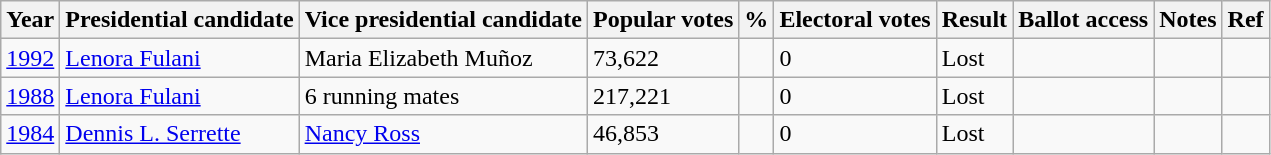<table class="wikitable sortable" style="font-size:100%">
<tr>
<th>Year</th>
<th>Presidential candidate</th>
<th>Vice presidential candidate</th>
<th>Popular votes</th>
<th>%</th>
<th>Electoral votes</th>
<th>Result</th>
<th>Ballot access</th>
<th>Notes</th>
<th>Ref</th>
</tr>
<tr>
<td><a href='#'>1992</a></td>
<td><a href='#'>Lenora Fulani</a></td>
<td>Maria Elizabeth Muñoz</td>
<td>73,622</td>
<td></td>
<td>0</td>
<td> Lost</td>
<td></td>
<td></td>
<td></td>
</tr>
<tr>
<td><a href='#'>1988</a></td>
<td><a href='#'>Lenora Fulani</a></td>
<td>6 running mates</td>
<td>217,221</td>
<td></td>
<td>0</td>
<td> Lost</td>
<td></td>
<td></td>
<td></td>
</tr>
<tr>
<td><a href='#'>1984</a></td>
<td><a href='#'>Dennis L. Serrette</a></td>
<td><a href='#'>Nancy Ross</a></td>
<td>46,853</td>
<td></td>
<td>0</td>
<td> Lost</td>
<td></td>
<td></td>
<td></td>
</tr>
</table>
